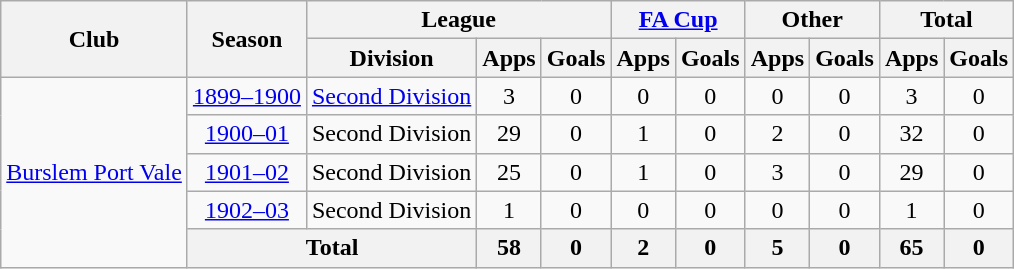<table class="wikitable" style="text-align:center">
<tr>
<th rowspan="2">Club</th>
<th rowspan="2">Season</th>
<th colspan="3">League</th>
<th colspan="2"><a href='#'>FA Cup</a></th>
<th colspan="2">Other</th>
<th colspan="2">Total</th>
</tr>
<tr>
<th>Division</th>
<th>Apps</th>
<th>Goals</th>
<th>Apps</th>
<th>Goals</th>
<th>Apps</th>
<th>Goals</th>
<th>Apps</th>
<th>Goals</th>
</tr>
<tr>
<td rowspan="5"><a href='#'>Burslem Port Vale</a></td>
<td><a href='#'>1899–1900</a></td>
<td><a href='#'>Second Division</a></td>
<td>3</td>
<td>0</td>
<td>0</td>
<td>0</td>
<td>0</td>
<td>0</td>
<td>3</td>
<td>0</td>
</tr>
<tr>
<td><a href='#'>1900–01</a></td>
<td>Second Division</td>
<td>29</td>
<td>0</td>
<td>1</td>
<td>0</td>
<td>2</td>
<td>0</td>
<td>32</td>
<td>0</td>
</tr>
<tr>
<td><a href='#'>1901–02</a></td>
<td>Second Division</td>
<td>25</td>
<td>0</td>
<td>1</td>
<td>0</td>
<td>3</td>
<td>0</td>
<td>29</td>
<td>0</td>
</tr>
<tr>
<td><a href='#'>1902–03</a></td>
<td>Second Division</td>
<td>1</td>
<td>0</td>
<td>0</td>
<td>0</td>
<td>0</td>
<td>0</td>
<td>1</td>
<td>0</td>
</tr>
<tr>
<th colspan="2">Total</th>
<th>58</th>
<th>0</th>
<th>2</th>
<th>0</th>
<th>5</th>
<th>0</th>
<th>65</th>
<th>0</th>
</tr>
</table>
